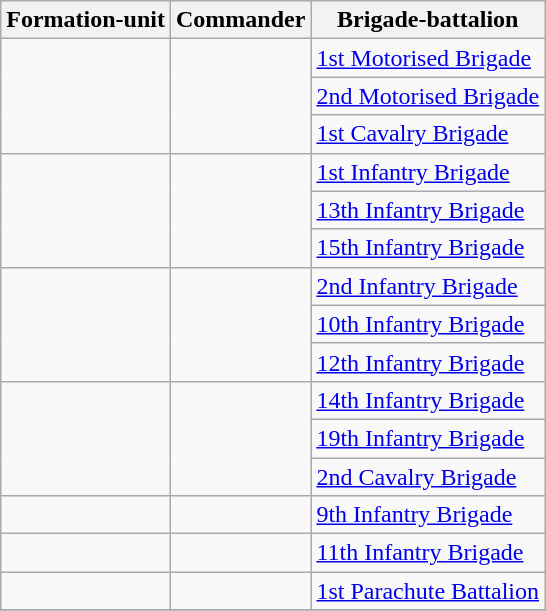<table class="wikitable">
<tr>
<th scope="col">Formation-unit</th>
<th scope="col">Commander</th>
<th scope="col">Brigade-battalion</th>
</tr>
<tr>
<td rowspan=3></td>
<td rowspan=3></td>
<td><a href='#'>1st Motorised Brigade</a></td>
</tr>
<tr>
<td><a href='#'>2nd Motorised Brigade</a></td>
</tr>
<tr>
<td><a href='#'>1st Cavalry Brigade</a></td>
</tr>
<tr>
<td rowspan=3></td>
<td rowspan=3></td>
<td><a href='#'>1st Infantry Brigade</a></td>
</tr>
<tr>
<td><a href='#'>13th Infantry Brigade</a></td>
</tr>
<tr>
<td><a href='#'>15th Infantry Brigade</a></td>
</tr>
<tr>
<td rowspan=3></td>
<td rowspan=3></td>
<td><a href='#'>2nd Infantry Brigade</a></td>
</tr>
<tr>
<td><a href='#'>10th Infantry Brigade</a></td>
</tr>
<tr>
<td><a href='#'>12th Infantry Brigade</a></td>
</tr>
<tr>
<td rowspan=3></td>
<td rowspan=3></td>
<td><a href='#'>14th Infantry Brigade</a></td>
</tr>
<tr>
<td><a href='#'>19th Infantry Brigade</a></td>
</tr>
<tr>
<td><a href='#'>2nd Cavalry Brigade</a></td>
</tr>
<tr>
<td rowspan=1></td>
<td rowspan=1></td>
<td><a href='#'>9th Infantry Brigade</a></td>
</tr>
<tr>
<td rowspan=1></td>
<td rowspan=1></td>
<td><a href='#'>11th Infantry Brigade</a></td>
</tr>
<tr>
<td rowspan=1></td>
<td rowspan=1></td>
<td><a href='#'>1st Parachute Battalion</a></td>
</tr>
<tr>
</tr>
</table>
